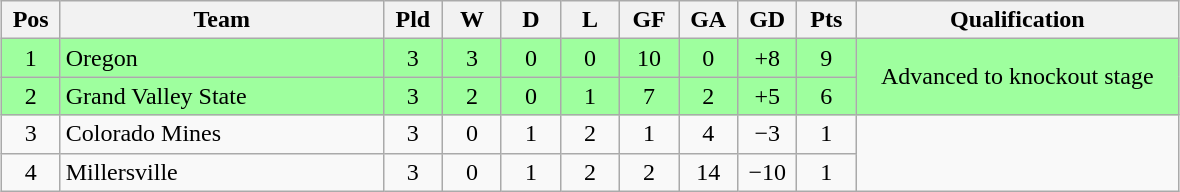<table class="wikitable" style="text-align:center; margin: 1em auto">
<tr>
<th style="width:2em">Pos</th>
<th style="width:13em">Team</th>
<th style="width:2em">Pld</th>
<th style="width:2em">W</th>
<th style="width:2em">D</th>
<th style="width:2em">L</th>
<th style="width:2em">GF</th>
<th style="width:2em">GA</th>
<th style="width:2em">GD</th>
<th style="width:2em">Pts</th>
<th style="width:13em">Qualification</th>
</tr>
<tr bgcolor="#9eff9e">
<td>1</td>
<td style="text-align:left">Oregon</td>
<td>3</td>
<td>3</td>
<td>0</td>
<td>0</td>
<td>10</td>
<td>0</td>
<td>+8</td>
<td>9</td>
<td rowspan="2">Advanced to knockout stage</td>
</tr>
<tr bgcolor="#9eff9e">
<td>2</td>
<td style="text-align:left">Grand Valley State</td>
<td>3</td>
<td>2</td>
<td>0</td>
<td>1</td>
<td>7</td>
<td>2</td>
<td>+5</td>
<td>6</td>
</tr>
<tr>
<td>3</td>
<td style="text-align:left">Colorado Mines</td>
<td>3</td>
<td>0</td>
<td>1</td>
<td>2</td>
<td>1</td>
<td>4</td>
<td>−3</td>
<td>1</td>
</tr>
<tr>
<td>4</td>
<td style="text-align:left">Millersville</td>
<td>3</td>
<td>0</td>
<td>1</td>
<td>2</td>
<td>2</td>
<td>14</td>
<td>−10</td>
<td>1</td>
</tr>
</table>
